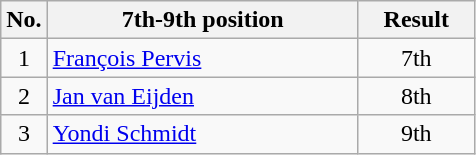<table class="wikitable">
<tr>
<th width="20px">No.</th>
<th width="200px">7th-9th position</th>
<th width="70px">Result</th>
</tr>
<tr align=center>
<td>1</td>
<td align=left> <a href='#'>François Pervis</a></td>
<td>7th</td>
</tr>
<tr align=center>
<td>2</td>
<td align=left> <a href='#'>Jan van Eijden</a></td>
<td>8th</td>
</tr>
<tr align=center>
<td>3</td>
<td align=left> <a href='#'>Yondi Schmidt</a></td>
<td>9th</td>
</tr>
</table>
